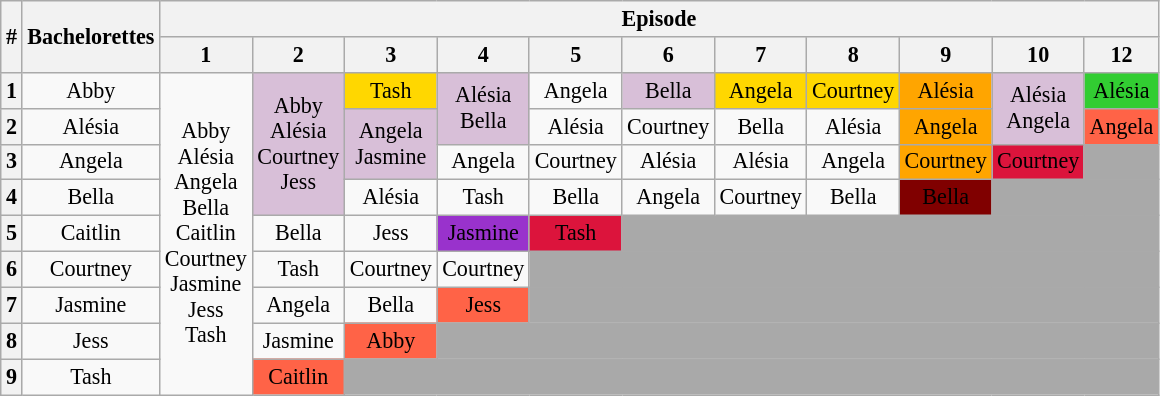<table class="wikitable" style="text-align:center; font-size:92%">
<tr>
<th rowspan="2">#</th>
<th rowspan="2">Bachelorettes</th>
<th colspan="11">Episode</th>
</tr>
<tr>
<th>1</th>
<th>2</th>
<th>3</th>
<th>4</th>
<th>5</th>
<th>6</th>
<th>7</th>
<th>8</th>
<th>9</th>
<th>10</th>
<th>12</th>
</tr>
<tr>
<th>1</th>
<td>Abby</td>
<td rowspan="9">Abby<br>Alésia<br>Angela<br>Bella<br>Caitlin<br>Courtney<br>Jasmine<br>Jess<br>Tash</td>
<td rowspan="4" bgcolor="thistle">Abby<br>Alésia<br>Courtney<br>Jess</td>
<td bgcolor="gold">Tash</td>
<td rowspan="2" bgcolor="thistle">Alésia<br>Bella</td>
<td>Angela</td>
<td bgcolor="thistle">Bella</td>
<td bgcolor="gold">Angela</td>
<td bgcolor="gold">Courtney</td>
<td bgcolor="orange">Alésia</td>
<td rowspan="2" bgcolor="thistle">Alésia<br>Angela</td>
<td bgcolor="limegreen">Alésia</td>
</tr>
<tr>
<th>2</th>
<td>Alésia</td>
<td rowspan="2" bgcolor="thistle">Angela<br>Jasmine</td>
<td>Alésia</td>
<td>Courtney</td>
<td>Bella</td>
<td>Alésia</td>
<td bgcolor="orange">Angela</td>
<td bgcolor="tomato">Angela</td>
</tr>
<tr>
<th>3</th>
<td>Angela</td>
<td>Angela</td>
<td>Courtney</td>
<td>Alésia</td>
<td>Alésia</td>
<td>Angela</td>
<td bgcolor="orange">Courtney</td>
<td style="background:crimson;"><span>Courtney</span></td>
<td bgcolor="darkgrey"></td>
</tr>
<tr>
<th>4</th>
<td>Bella</td>
<td>Alésia</td>
<td>Tash</td>
<td>Bella</td>
<td>Angela</td>
<td>Courtney</td>
<td>Bella</td>
<td bgcolor="maroon"><span>Bella</span></td>
<td colspan="2" bgcolor="darkgrey"></td>
</tr>
<tr>
<th>5</th>
<td>Caitlin</td>
<td>Bella</td>
<td>Jess</td>
<td bgcolor="darkorchid"><span>Jasmine</span></td>
<td style="background:crimson;"><span>Tash</span></td>
<td colspan="6" bgcolor="darkgrey"></td>
</tr>
<tr>
<th>6</th>
<td>Courtney</td>
<td>Tash</td>
<td>Courtney</td>
<td>Courtney</td>
<td colspan="7" bgcolor="darkgrey"></td>
</tr>
<tr>
<th>7</th>
<td>Jasmine</td>
<td>Angela</td>
<td>Bella</td>
<td bgcolor="tomato">Jess</td>
<td colspan="7" bgcolor="darkgrey"></td>
</tr>
<tr>
<th>8</th>
<td>Jess</td>
<td>Jasmine</td>
<td bgcolor="tomato">Abby</td>
<td colspan="8" bgcolor="darkgrey"></td>
</tr>
<tr>
<th>9</th>
<td>Tash</td>
<td bgcolor="tomato">Caitlin</td>
<td colspan="9" bgcolor="darkgrey"></td>
</tr>
</table>
